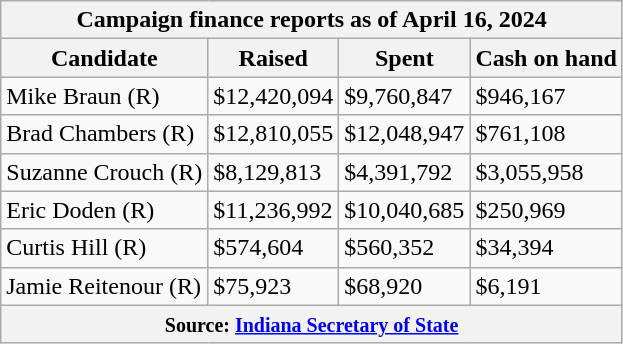<table class="wikitable sortable">
<tr>
<th colspan=4>Campaign finance reports as of April 16, 2024</th>
</tr>
<tr style="text-align:center;">
<th>Candidate</th>
<th>Raised</th>
<th>Spent</th>
<th>Cash on hand</th>
</tr>
<tr>
<td>Mike Braun (R)</td>
<td>$12,420,094</td>
<td>$9,760,847</td>
<td>$946,167</td>
</tr>
<tr>
<td>Brad Chambers (R)</td>
<td>$12,810,055</td>
<td>$12,048,947</td>
<td>$761,108</td>
</tr>
<tr>
<td>Suzanne Crouch (R)</td>
<td>$8,129,813</td>
<td>$4,391,792</td>
<td>$3,055,958</td>
</tr>
<tr>
<td>Eric Doden (R)</td>
<td>$11,236,992</td>
<td>$10,040,685</td>
<td>$250,969</td>
</tr>
<tr>
<td>Curtis Hill (R)</td>
<td>$574,604</td>
<td>$560,352</td>
<td>$34,394</td>
</tr>
<tr>
<td>Jamie Reitenour (R)</td>
<td>$75,923</td>
<td>$68,920</td>
<td>$6,191</td>
</tr>
<tr>
<th colspan="4"><small>Source: <a href='#'>Indiana Secretary of State</a></small></th>
</tr>
</table>
